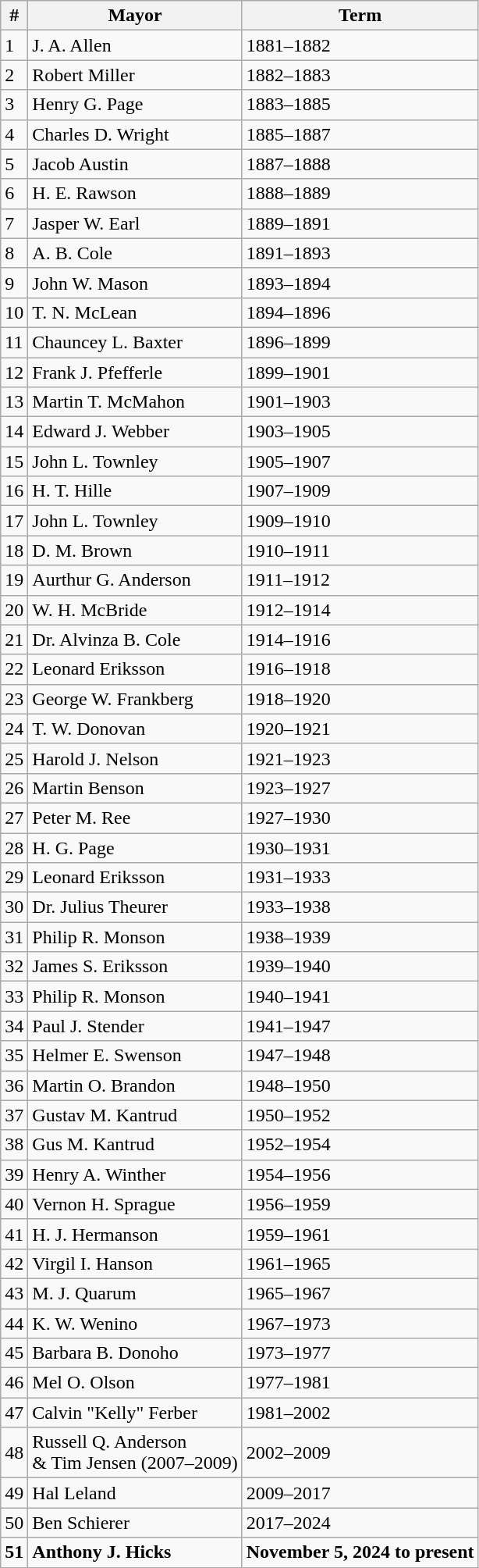<table class="wikitable">
<tr>
<th>#</th>
<th>Mayor</th>
<th>Term</th>
</tr>
<tr>
<td>1</td>
<td>J. A. Allen</td>
<td>1881–1882</td>
</tr>
<tr>
<td>2</td>
<td>Robert Miller</td>
<td>1882–1883</td>
</tr>
<tr>
<td>3</td>
<td>Henry G. Page</td>
<td>1883–1885</td>
</tr>
<tr>
<td>4</td>
<td>Charles D. Wright</td>
<td>1885–1887</td>
</tr>
<tr>
<td>5</td>
<td>Jacob Austin</td>
<td>1887–1888</td>
</tr>
<tr>
<td>6</td>
<td>H. E. Rawson</td>
<td>1888–1889</td>
</tr>
<tr>
<td>7</td>
<td>Jasper W. Earl</td>
<td>1889–1891</td>
</tr>
<tr>
<td>8</td>
<td>A. B. Cole</td>
<td>1891–1893</td>
</tr>
<tr>
<td>9</td>
<td>John W. Mason</td>
<td>1893–1894</td>
</tr>
<tr>
<td>10</td>
<td>T. N. McLean</td>
<td>1894–1896</td>
</tr>
<tr>
<td>11</td>
<td>Chauncey L. Baxter</td>
<td>1896–1899</td>
</tr>
<tr>
<td>12</td>
<td>Frank J. Pfefferle</td>
<td>1899–1901</td>
</tr>
<tr>
<td>13</td>
<td>Martin T. McMahon</td>
<td>1901–1903</td>
</tr>
<tr>
<td>14</td>
<td>Edward J. Webber</td>
<td>1903–1905</td>
</tr>
<tr>
<td>15</td>
<td>John L. Townley</td>
<td>1905–1907</td>
</tr>
<tr>
<td>16</td>
<td>H. T. Hille</td>
<td>1907–1909</td>
</tr>
<tr>
<td>17</td>
<td>John L. Townley</td>
<td>1909–1910</td>
</tr>
<tr>
<td>18</td>
<td>D. M. Brown</td>
<td>1910–1911</td>
</tr>
<tr>
<td>19</td>
<td>Aurthur G. Anderson</td>
<td>1911–1912</td>
</tr>
<tr>
<td>20</td>
<td>W. H. McBride</td>
<td>1912–1914</td>
</tr>
<tr>
<td>21</td>
<td>Dr. Alvinza B. Cole</td>
<td>1914–1916</td>
</tr>
<tr>
<td>22</td>
<td>Leonard Eriksson</td>
<td>1916–1918</td>
</tr>
<tr>
<td>23</td>
<td>George W. Frankberg</td>
<td>1918–1920</td>
</tr>
<tr>
<td>24</td>
<td>T. W. Donovan</td>
<td>1920–1921</td>
</tr>
<tr>
<td>25</td>
<td>Harold J. Nelson</td>
<td>1921–1923</td>
</tr>
<tr>
<td>26</td>
<td>Martin Benson</td>
<td>1923–1927</td>
</tr>
<tr>
<td>27</td>
<td>Peter M. Ree</td>
<td>1927–1930</td>
</tr>
<tr>
<td>28</td>
<td>H. G. Page</td>
<td>1930–1931</td>
</tr>
<tr>
<td>29</td>
<td>Leonard Eriksson</td>
<td>1931–1933</td>
</tr>
<tr>
<td>30</td>
<td>Dr. Julius Theurer</td>
<td>1933–1938</td>
</tr>
<tr>
<td>31</td>
<td>Philip R. Monson</td>
<td>1938–1939</td>
</tr>
<tr>
<td>32</td>
<td>James S. Eriksson</td>
<td>1939–1940</td>
</tr>
<tr>
<td>33</td>
<td>Philip R. Monson</td>
<td>1940–1941</td>
</tr>
<tr>
<td>34</td>
<td>Paul J. Stender</td>
<td>1941–1947</td>
</tr>
<tr>
<td>35</td>
<td>Helmer E. Swenson</td>
<td>1947–1948</td>
</tr>
<tr>
<td>36</td>
<td>Martin O. Brandon</td>
<td>1948–1950</td>
</tr>
<tr>
<td>37</td>
<td>Gustav M. Kantrud</td>
<td>1950–1952</td>
</tr>
<tr>
<td>38</td>
<td>Gus M. Kantrud</td>
<td>1952–1954</td>
</tr>
<tr>
<td>39</td>
<td>Henry A. Winther</td>
<td>1954–1956</td>
</tr>
<tr>
<td>40</td>
<td>Vernon H. Sprague</td>
<td>1956–1959</td>
</tr>
<tr>
<td>41</td>
<td>H. J. Hermanson</td>
<td>1959–1961</td>
</tr>
<tr>
<td>42</td>
<td>Virgil I. Hanson</td>
<td>1961–1965</td>
</tr>
<tr>
<td>43</td>
<td>M. J. Quarum</td>
<td>1965–1967</td>
</tr>
<tr>
<td>44</td>
<td>K. W. Wenino</td>
<td>1967–1973</td>
</tr>
<tr>
<td>45</td>
<td>Barbara B. Donoho</td>
<td>1973–1977</td>
</tr>
<tr>
<td>46</td>
<td>Mel O. Olson</td>
<td>1977–1981</td>
</tr>
<tr>
<td>47</td>
<td>Calvin "Kelly" Ferber</td>
<td>1981–2002</td>
</tr>
<tr>
<td>48</td>
<td>Russell Q. Anderson<br>& Tim Jensen (2007–2009)</td>
<td>2002–2009</td>
</tr>
<tr>
<td>49</td>
<td>Hal Leland</td>
<td>2009–2017</td>
</tr>
<tr>
<td>50</td>
<td>Ben Schierer</td>
<td>2017–2024</td>
</tr>
<tr>
<td><strong>51</strong></td>
<td><strong>Anthony J. Hicks</strong></td>
<td><strong>November 5, 2024 to present</strong></td>
</tr>
</table>
